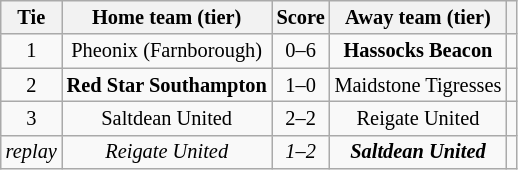<table class="wikitable" style="text-align:center; font-size:85%">
<tr>
<th>Tie</th>
<th>Home team (tier)</th>
<th>Score</th>
<th>Away team (tier)</th>
<th></th>
</tr>
<tr>
<td align="center">1</td>
<td>Pheonix (Farnborough)</td>
<td align="center">0–6</td>
<td><strong>Hassocks Beacon</strong></td>
<td></td>
</tr>
<tr>
<td align="center">2</td>
<td><strong>Red Star Southampton</strong></td>
<td align="center">1–0</td>
<td>Maidstone Tigresses</td>
<td></td>
</tr>
<tr>
<td align="center">3</td>
<td>Saltdean United</td>
<td align="center">2–2</td>
<td>Reigate United</td>
<td></td>
</tr>
<tr>
<td align="center"><em>replay</em></td>
<td><em>Reigate United</em></td>
<td align="center"><em>1–2</em></td>
<td><strong><em>Saltdean United</em></strong></td>
<td></td>
</tr>
</table>
